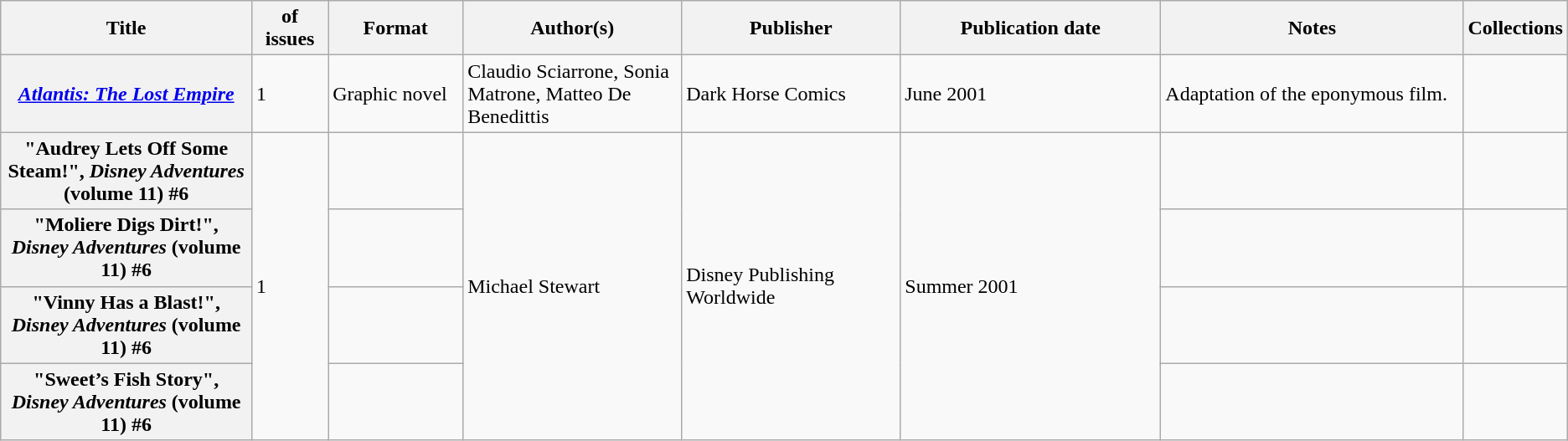<table class="wikitable">
<tr>
<th>Title</th>
<th style="width:40pt"> of issues</th>
<th style="width:75pt">Format</th>
<th style="width:125pt">Author(s)</th>
<th style="width:125pt">Publisher</th>
<th style="width:150pt">Publication date</th>
<th style="width:175pt">Notes</th>
<th>Collections</th>
</tr>
<tr>
<th><em><a href='#'>Atlantis: The Lost Empire</a></em></th>
<td>1</td>
<td>Graphic novel</td>
<td>Claudio Sciarrone, Sonia Matrone, Matteo De Benedittis</td>
<td>Dark Horse Comics</td>
<td>June 2001</td>
<td>Adaptation of the eponymous film.</td>
<td></td>
</tr>
<tr>
<th>"Audrey Lets Off Some Steam!", <em>Disney Adventures</em> (volume 11) #6</th>
<td rowspan="4">1</td>
<td></td>
<td rowspan="4">Michael Stewart</td>
<td rowspan="4">Disney Publishing Worldwide</td>
<td rowspan="4">Summer 2001</td>
<td></td>
<td></td>
</tr>
<tr>
<th>"Moliere Digs Dirt!", <em>Disney Adventures</em> (volume 11) #6</th>
<td></td>
<td></td>
<td></td>
</tr>
<tr>
<th>"Vinny Has a Blast!", <em>Disney Adventures</em> (volume 11) #6</th>
<td></td>
<td></td>
<td></td>
</tr>
<tr>
<th>"Sweet’s Fish Story", <em>Disney Adventures</em> (volume 11) #6</th>
<td></td>
<td></td>
<td></td>
</tr>
</table>
